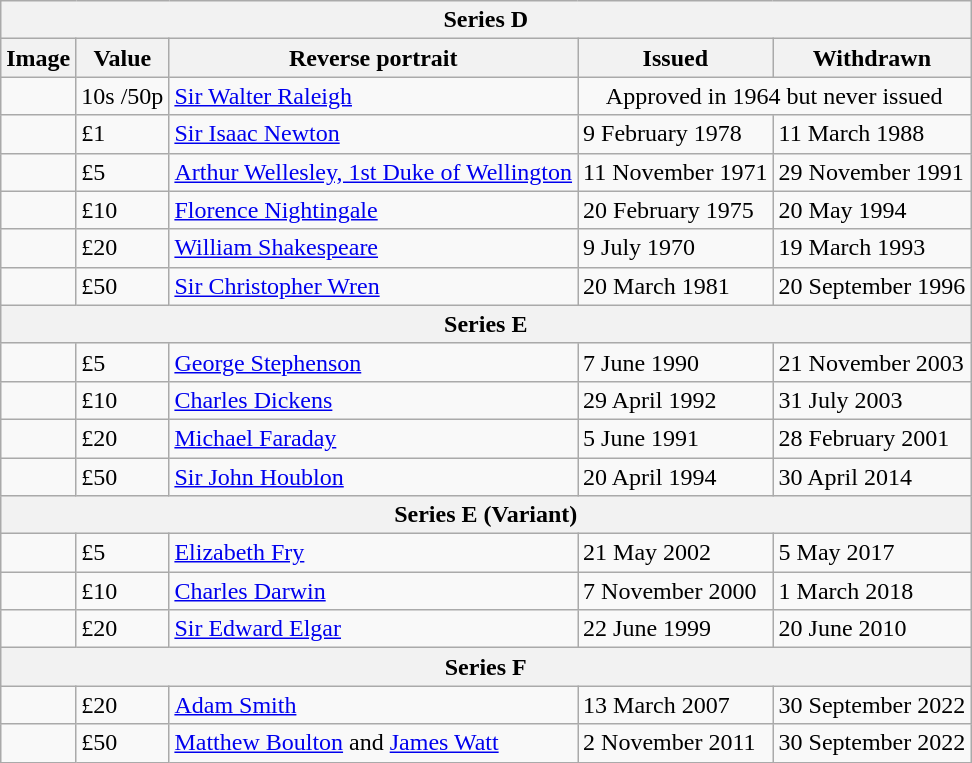<table class="wikitable" style="font-size: 100%">
<tr>
<th colspan=5>Series D</th>
</tr>
<tr>
<th>Image</th>
<th>Value</th>
<th>Reverse portrait</th>
<th>Issued</th>
<th>Withdrawn</th>
</tr>
<tr>
<td align=center></td>
<td>10s /50p</td>
<td><a href='#'>Sir Walter Raleigh</a></td>
<td colspan=2 align=center>Approved in 1964 but never issued</td>
</tr>
<tr>
<td align="center"></td>
<td>£1</td>
<td><a href='#'>Sir Isaac Newton</a></td>
<td>9 February 1978</td>
<td>11 March 1988</td>
</tr>
<tr>
<td align="center"></td>
<td>£5</td>
<td><a href='#'>Arthur Wellesley, 1st Duke of Wellington</a></td>
<td>11 November 1971</td>
<td>29 November 1991</td>
</tr>
<tr>
<td align="center"></td>
<td>£10</td>
<td><a href='#'>Florence Nightingale</a></td>
<td>20 February 1975</td>
<td>20 May 1994</td>
</tr>
<tr>
<td align="center"></td>
<td>£20</td>
<td><a href='#'>William Shakespeare</a></td>
<td>9 July 1970</td>
<td>19 March 1993</td>
</tr>
<tr>
<td align="center"></td>
<td>£50</td>
<td><a href='#'>Sir Christopher Wren</a></td>
<td>20 March 1981</td>
<td>20 September 1996</td>
</tr>
<tr>
<th colspan=5>Series E</th>
</tr>
<tr>
<td align="center"></td>
<td>£5</td>
<td><a href='#'>George Stephenson</a></td>
<td>7 June 1990</td>
<td>21 November 2003</td>
</tr>
<tr>
<td align="center"></td>
<td>£10</td>
<td><a href='#'>Charles Dickens</a></td>
<td>29 April 1992</td>
<td>31 July 2003</td>
</tr>
<tr>
<td align="center"></td>
<td>£20</td>
<td><a href='#'>Michael Faraday</a></td>
<td>5 June 1991</td>
<td>28 February 2001</td>
</tr>
<tr>
<td align="center"></td>
<td>£50</td>
<td><a href='#'>Sir John Houblon</a></td>
<td>20 April 1994</td>
<td>30 April 2014</td>
</tr>
<tr>
<th colspan=5>Series E (Variant)</th>
</tr>
<tr>
<td align="center"></td>
<td>£5</td>
<td><a href='#'>Elizabeth Fry</a></td>
<td>21 May 2002</td>
<td>5 May 2017</td>
</tr>
<tr>
<td align="center"></td>
<td>£10</td>
<td><a href='#'>Charles Darwin</a></td>
<td>7 November 2000</td>
<td>1 March 2018</td>
</tr>
<tr>
<td align="center"></td>
<td>£20</td>
<td><a href='#'>Sir Edward Elgar</a></td>
<td>22 June 1999</td>
<td>20 June 2010</td>
</tr>
<tr>
<th colspan=5>Series F</th>
</tr>
<tr>
<td align="center"></td>
<td>£20</td>
<td><a href='#'>Adam Smith</a></td>
<td>13 March 2007</td>
<td>30 September 2022</td>
</tr>
<tr>
<td align="center"></td>
<td>£50</td>
<td><a href='#'>Matthew Boulton</a> and <a href='#'>James Watt</a></td>
<td>2 November 2011</td>
<td>30 September 2022</td>
</tr>
</table>
